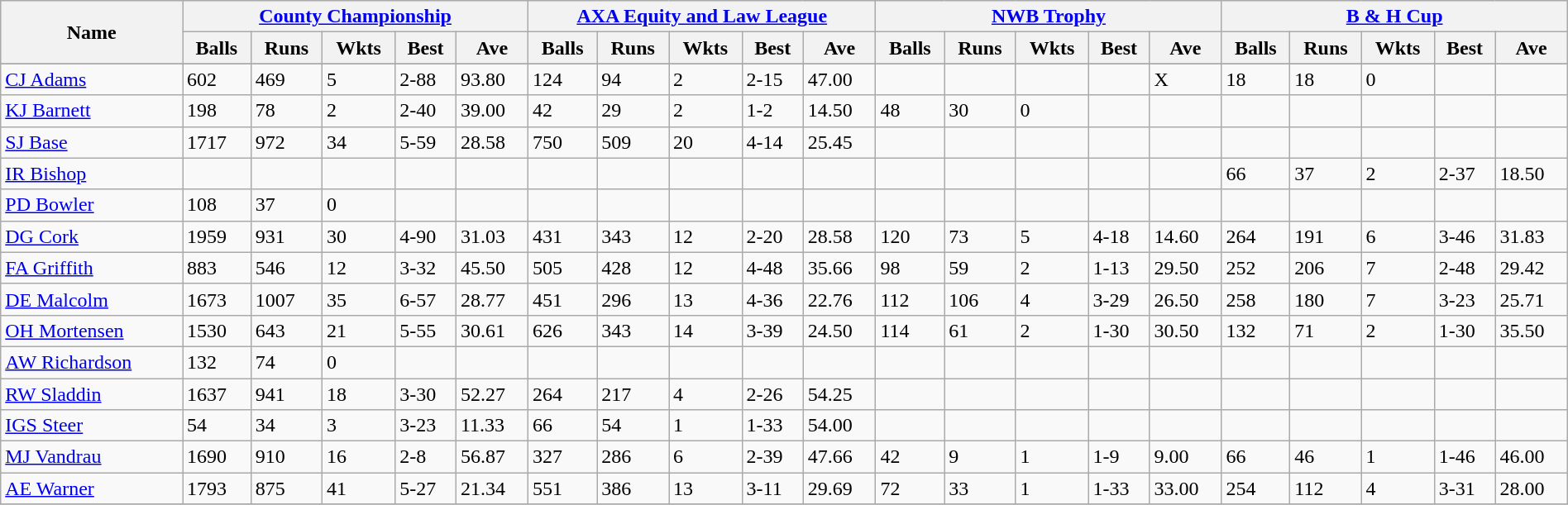<table class="wikitable" width="100%">
<tr bgcolor="#efefef">
<th rowspan=2>Name</th>
<th colspan=5><a href='#'>County Championship</a></th>
<th colspan=5><a href='#'>AXA Equity and Law League</a></th>
<th colspan=5><a href='#'>NWB Trophy</a></th>
<th colspan=5><a href='#'>B & H Cup</a></th>
</tr>
<tr>
<th>Balls</th>
<th>Runs</th>
<th>Wkts</th>
<th>Best</th>
<th>Ave</th>
<th>Balls</th>
<th>Runs</th>
<th>Wkts</th>
<th>Best</th>
<th>Ave</th>
<th>Balls</th>
<th>Runs</th>
<th>Wkts</th>
<th>Best</th>
<th>Ave</th>
<th>Balls</th>
<th>Runs</th>
<th>Wkts</th>
<th>Best</th>
<th>Ave</th>
</tr>
<tr>
</tr>
<tr>
<td><a href='#'>CJ Adams</a></td>
<td>602</td>
<td>469</td>
<td>5</td>
<td>2-88</td>
<td>93.80</td>
<td>124</td>
<td>94</td>
<td>2</td>
<td>2-15</td>
<td>47.00</td>
<td></td>
<td></td>
<td></td>
<td></td>
<td>X</td>
<td>18</td>
<td>18</td>
<td>0</td>
<td></td>
<td></td>
</tr>
<tr>
<td><a href='#'>KJ Barnett</a></td>
<td>198</td>
<td>78</td>
<td>2</td>
<td>2-40</td>
<td>39.00</td>
<td>42</td>
<td>29</td>
<td>2</td>
<td>1-2</td>
<td>14.50</td>
<td>48</td>
<td>30</td>
<td>0</td>
<td></td>
<td></td>
<td></td>
<td></td>
<td></td>
<td></td>
<td></td>
</tr>
<tr>
<td><a href='#'>SJ Base</a></td>
<td>1717</td>
<td>972</td>
<td>34</td>
<td>5-59</td>
<td>28.58</td>
<td>750</td>
<td>509</td>
<td>20</td>
<td>4-14</td>
<td>25.45</td>
<td></td>
<td></td>
<td></td>
<td></td>
<td></td>
<td></td>
<td></td>
<td></td>
<td></td>
<td></td>
</tr>
<tr>
<td><a href='#'>IR Bishop</a></td>
<td></td>
<td></td>
<td></td>
<td></td>
<td></td>
<td></td>
<td></td>
<td></td>
<td></td>
<td></td>
<td></td>
<td></td>
<td></td>
<td></td>
<td></td>
<td>66</td>
<td>37</td>
<td>2</td>
<td>2-37</td>
<td>18.50</td>
</tr>
<tr>
<td><a href='#'>PD Bowler</a></td>
<td>108</td>
<td>37</td>
<td>0</td>
<td></td>
<td></td>
<td></td>
<td></td>
<td></td>
<td></td>
<td></td>
<td></td>
<td></td>
<td></td>
<td></td>
<td></td>
<td></td>
<td></td>
<td></td>
<td></td>
<td></td>
</tr>
<tr>
<td><a href='#'>DG Cork</a></td>
<td>1959</td>
<td>931</td>
<td>30</td>
<td>4-90</td>
<td>31.03</td>
<td>431</td>
<td>343</td>
<td>12</td>
<td>2-20</td>
<td>28.58</td>
<td>120</td>
<td>73</td>
<td>5</td>
<td>4-18</td>
<td>14.60</td>
<td>264</td>
<td>191</td>
<td>6</td>
<td>3-46</td>
<td>31.83</td>
</tr>
<tr>
<td><a href='#'>FA Griffith</a></td>
<td>883</td>
<td>546</td>
<td>12</td>
<td>3-32</td>
<td>45.50</td>
<td>505</td>
<td>428</td>
<td>12</td>
<td>4-48</td>
<td>35.66</td>
<td>98</td>
<td>59</td>
<td>2</td>
<td>1-13</td>
<td>29.50</td>
<td>252</td>
<td>206</td>
<td>7</td>
<td>2-48</td>
<td>29.42</td>
</tr>
<tr>
<td><a href='#'>DE Malcolm</a></td>
<td>1673</td>
<td>1007</td>
<td>35</td>
<td>6-57</td>
<td>28.77</td>
<td>451</td>
<td>296</td>
<td>13</td>
<td>4-36</td>
<td>22.76</td>
<td>112</td>
<td>106</td>
<td>4</td>
<td>3-29</td>
<td>26.50</td>
<td>258</td>
<td>180</td>
<td>7</td>
<td>3-23</td>
<td>25.71</td>
</tr>
<tr>
<td><a href='#'>OH Mortensen</a></td>
<td>1530</td>
<td>643</td>
<td>21</td>
<td>5-55</td>
<td>30.61</td>
<td>626</td>
<td>343</td>
<td>14</td>
<td>3-39</td>
<td>24.50</td>
<td>114</td>
<td>61</td>
<td>2</td>
<td>1-30</td>
<td>30.50</td>
<td>132</td>
<td>71</td>
<td>2</td>
<td>1-30</td>
<td>35.50</td>
</tr>
<tr>
<td><a href='#'>AW Richardson</a></td>
<td>132</td>
<td>74</td>
<td>0</td>
<td></td>
<td></td>
<td></td>
<td></td>
<td></td>
<td></td>
<td></td>
<td></td>
<td></td>
<td></td>
<td></td>
<td></td>
<td></td>
<td></td>
<td></td>
<td></td>
<td></td>
</tr>
<tr>
<td><a href='#'>RW Sladdin</a></td>
<td>1637</td>
<td>941</td>
<td>18</td>
<td>3-30</td>
<td>52.27</td>
<td>264</td>
<td>217</td>
<td>4</td>
<td>2-26</td>
<td>54.25</td>
<td></td>
<td></td>
<td></td>
<td></td>
<td></td>
<td></td>
<td></td>
<td></td>
<td></td>
<td></td>
</tr>
<tr>
<td><a href='#'>IGS Steer</a></td>
<td>54</td>
<td>34</td>
<td>3</td>
<td>3-23</td>
<td>11.33</td>
<td>66</td>
<td>54</td>
<td>1</td>
<td>1-33</td>
<td>54.00</td>
<td></td>
<td></td>
<td></td>
<td></td>
<td></td>
<td></td>
<td></td>
<td></td>
<td></td>
<td></td>
</tr>
<tr>
<td><a href='#'>MJ Vandrau</a></td>
<td>1690</td>
<td>910</td>
<td>16</td>
<td>2-8</td>
<td>56.87</td>
<td>327</td>
<td>286</td>
<td>6</td>
<td>2-39</td>
<td>47.66</td>
<td>42</td>
<td>9</td>
<td>1</td>
<td>1-9</td>
<td>9.00</td>
<td>66</td>
<td>46</td>
<td>1</td>
<td>1-46</td>
<td>46.00</td>
</tr>
<tr>
<td><a href='#'>AE Warner</a></td>
<td>1793</td>
<td>875</td>
<td>41</td>
<td>5-27</td>
<td>21.34</td>
<td>551</td>
<td>386</td>
<td>13</td>
<td>3-11</td>
<td>29.69</td>
<td>72</td>
<td>33</td>
<td>1</td>
<td>1-33</td>
<td>33.00</td>
<td>254</td>
<td>112</td>
<td>4</td>
<td>3-31</td>
<td>28.00   </td>
</tr>
<tr>
</tr>
</table>
